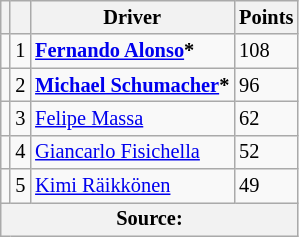<table class="wikitable" style="font-size: 85%;">
<tr>
<th></th>
<th></th>
<th>Driver</th>
<th>Points</th>
</tr>
<tr>
<td></td>
<td align="center">1</td>
<td> <strong><a href='#'>Fernando Alonso</a>*</strong></td>
<td>108</td>
</tr>
<tr>
<td></td>
<td align="center">2</td>
<td> <strong><a href='#'>Michael Schumacher</a>*</strong></td>
<td>96</td>
</tr>
<tr>
<td></td>
<td align="center">3</td>
<td> <a href='#'>Felipe Massa</a></td>
<td>62</td>
</tr>
<tr>
<td></td>
<td align="center">4</td>
<td> <a href='#'>Giancarlo Fisichella</a></td>
<td>52</td>
</tr>
<tr>
<td></td>
<td align="center">5</td>
<td> <a href='#'>Kimi Räikkönen</a></td>
<td>49</td>
</tr>
<tr>
<th colspan=4>Source: </th>
</tr>
</table>
